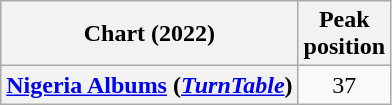<table class="wikitable sortable plainrowheaders" style="text-align:center;">
<tr>
<th scope="col">Chart (2022)</th>
<th scope="col">Peak<br>position</th>
</tr>
<tr>
<th scope="row"><a href='#'>Nigeria Albums</a> (<em><a href='#'>TurnTable</a></em>)</th>
<td>37</td>
</tr>
</table>
